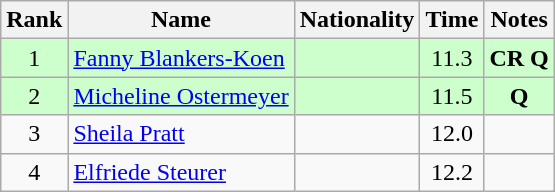<table class="wikitable sortable" style="text-align:center">
<tr>
<th>Rank</th>
<th>Name</th>
<th>Nationality</th>
<th>Time</th>
<th>Notes</th>
</tr>
<tr bgcolor=ccffcc>
<td>1</td>
<td align=left><a href='#'>Fanny Blankers-Koen</a></td>
<td align=left></td>
<td>11.3</td>
<td><strong>CR Q</strong></td>
</tr>
<tr bgcolor=ccffcc>
<td>2</td>
<td align=left><a href='#'>Micheline Ostermeyer</a></td>
<td align=left></td>
<td>11.5</td>
<td><strong>Q</strong></td>
</tr>
<tr>
<td>3</td>
<td align=left><a href='#'>Sheila Pratt</a></td>
<td align=left></td>
<td>12.0</td>
<td></td>
</tr>
<tr>
<td>4</td>
<td align=left><a href='#'>Elfriede Steurer</a></td>
<td align=left></td>
<td>12.2</td>
<td></td>
</tr>
</table>
